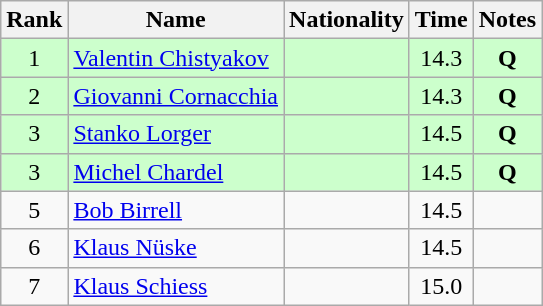<table class="wikitable sortable" style="text-align:center">
<tr>
<th>Rank</th>
<th>Name</th>
<th>Nationality</th>
<th>Time</th>
<th>Notes</th>
</tr>
<tr bgcolor=ccffcc>
<td>1</td>
<td align=left><a href='#'>Valentin Chistyakov</a></td>
<td align=left></td>
<td>14.3</td>
<td><strong>Q</strong></td>
</tr>
<tr bgcolor=ccffcc>
<td>2</td>
<td align=left><a href='#'>Giovanni Cornacchia</a></td>
<td align=left></td>
<td>14.3</td>
<td><strong>Q</strong></td>
</tr>
<tr bgcolor=ccffcc>
<td>3</td>
<td align=left><a href='#'>Stanko Lorger</a></td>
<td align=left></td>
<td>14.5</td>
<td><strong>Q</strong></td>
</tr>
<tr bgcolor=ccffcc>
<td>3</td>
<td align=left><a href='#'>Michel Chardel</a></td>
<td align=left></td>
<td>14.5</td>
<td><strong>Q</strong></td>
</tr>
<tr>
<td>5</td>
<td align=left><a href='#'>Bob Birrell</a></td>
<td align=left></td>
<td>14.5</td>
<td></td>
</tr>
<tr>
<td>6</td>
<td align=left><a href='#'>Klaus Nüske</a></td>
<td align=left></td>
<td>14.5</td>
<td></td>
</tr>
<tr>
<td>7</td>
<td align=left><a href='#'>Klaus Schiess</a></td>
<td align=left></td>
<td>15.0</td>
<td></td>
</tr>
</table>
